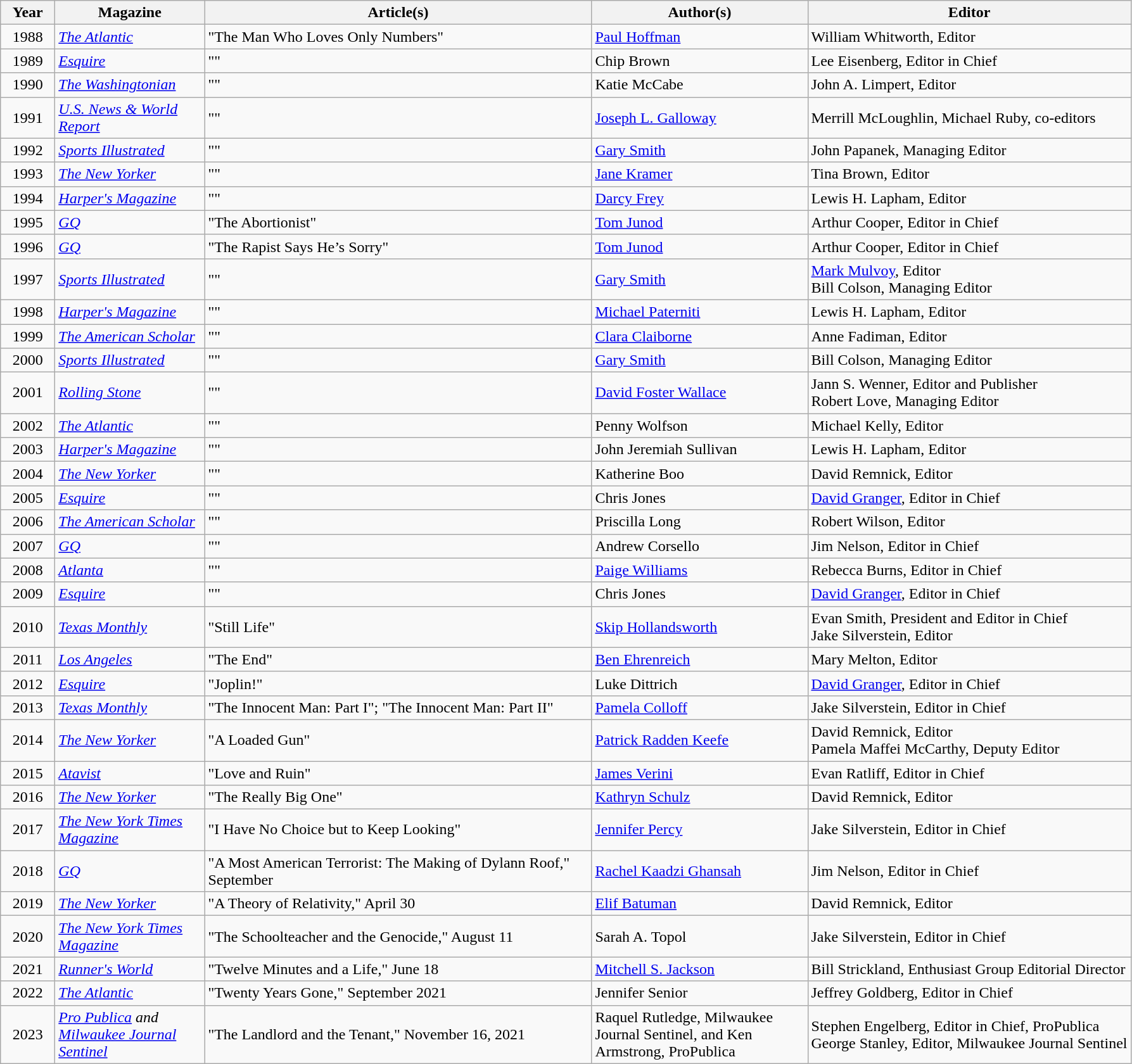<table class="sortable wikitable plainrowheaders">
<tr>
<th scope="col" style="width:50px;">Year</th>
<th scope="col" style="width:150px;">Magazine</th>
<th scope="col" style="width:400px;">Article(s)</th>
<th scope="col" style="width:220px;">Author(s)</th>
<th>Editor</th>
</tr>
<tr>
<td align="center">1988</td>
<td scope="row"><em><a href='#'>The Atlantic</a></em></td>
<td>"The Man Who Loves Only Numbers"</td>
<td><a href='#'>Paul Hoffman</a></td>
<td>William Whitworth, Editor</td>
</tr>
<tr>
<td align="center">1989</td>
<td scope="row"><em><a href='#'>Esquire</a></em></td>
<td>""</td>
<td>Chip Brown</td>
<td>Lee Eisenberg, Editor in Chief</td>
</tr>
<tr>
<td align="center">1990</td>
<td scope="row"><em><a href='#'>The Washingtonian</a></em></td>
<td>"" </td>
<td>Katie McCabe</td>
<td>John A. Limpert, Editor</td>
</tr>
<tr>
<td align="center">1991</td>
<td scope="row"><em><a href='#'>U.S. News & World Report</a></em></td>
<td>""</td>
<td><a href='#'>Joseph L. Galloway</a></td>
<td>Merrill McLoughlin, Michael Ruby, co-editors</td>
</tr>
<tr>
<td align="center">1992</td>
<td scope="row"><em><a href='#'>Sports Illustrated</a></em></td>
<td>""</td>
<td><a href='#'>Gary Smith</a></td>
<td>John Papanek, Managing Editor</td>
</tr>
<tr>
<td align="center">1993</td>
<td scope="row"><em><a href='#'>The New Yorker</a></em></td>
<td>""</td>
<td><a href='#'>Jane Kramer</a></td>
<td>Tina Brown, Editor</td>
</tr>
<tr>
<td align="center">1994</td>
<td scope="row"><em><a href='#'>Harper's Magazine</a></em></td>
<td>""</td>
<td><a href='#'>Darcy Frey</a></td>
<td>Lewis H. Lapham, Editor</td>
</tr>
<tr>
<td align="center">1995</td>
<td scope="row"><em><a href='#'>GQ</a></em></td>
<td>"The Abortionist"</td>
<td><a href='#'>Tom Junod</a></td>
<td>Arthur Cooper, Editor in Chief</td>
</tr>
<tr>
<td align="center">1996</td>
<td scope="row"><em><a href='#'>GQ</a></em></td>
<td>"The Rapist Says He’s Sorry"</td>
<td><a href='#'>Tom Junod</a></td>
<td>Arthur Cooper, Editor in Chief</td>
</tr>
<tr>
<td align="center">1997</td>
<td scope="row"><em><a href='#'>Sports Illustrated</a></em></td>
<td>""</td>
<td><a href='#'>Gary Smith</a></td>
<td><a href='#'>Mark Mulvoy</a>, Editor<br>Bill Colson, Managing Editor</td>
</tr>
<tr>
<td align="center">1998</td>
<td scope="row"><em><a href='#'>Harper's Magazine</a></em></td>
<td>""</td>
<td><a href='#'>Michael Paterniti</a></td>
<td>Lewis H. Lapham, Editor</td>
</tr>
<tr>
<td align="center">1999</td>
<td scope="row"><em><a href='#'>The American Scholar</a></em></td>
<td>""</td>
<td><a href='#'>Clara Claiborne</a></td>
<td>Anne Fadiman, Editor</td>
</tr>
<tr>
<td align="center">2000</td>
<td scope="row"><em><a href='#'>Sports Illustrated</a></em></td>
<td>""</td>
<td><a href='#'>Gary Smith</a></td>
<td>Bill Colson, Managing Editor</td>
</tr>
<tr>
<td align="center">2001</td>
<td scope="row"><em><a href='#'>Rolling Stone</a></em></td>
<td>""</td>
<td><a href='#'>David Foster Wallace</a></td>
<td>Jann S. Wenner, Editor and Publisher<br>Robert Love, Managing Editor</td>
</tr>
<tr>
<td align="center">2002</td>
<td scope="row"><em><a href='#'>The Atlantic</a></em></td>
<td>""</td>
<td>Penny Wolfson</td>
<td>Michael Kelly, Editor</td>
</tr>
<tr>
<td align="center">2003</td>
<td scope="row"><em><a href='#'>Harper's Magazine</a></em></td>
<td>""</td>
<td>John Jeremiah Sullivan</td>
<td>Lewis H. Lapham, Editor</td>
</tr>
<tr>
<td align="center">2004</td>
<td scope="row"><em><a href='#'>The New Yorker</a></em></td>
<td>""</td>
<td>Katherine Boo</td>
<td>David Remnick, Editor</td>
</tr>
<tr>
<td align="center">2005</td>
<td scope="row"><em><a href='#'>Esquire</a></em></td>
<td>""</td>
<td>Chris Jones</td>
<td><a href='#'>David Granger</a>, Editor in Chief</td>
</tr>
<tr>
<td align="center">2006</td>
<td scope="row"><em><a href='#'>The American Scholar</a></em></td>
<td>""</td>
<td>Priscilla Long</td>
<td>Robert Wilson, Editor</td>
</tr>
<tr>
<td align="center">2007</td>
<td scope="row"><em><a href='#'>GQ</a></em></td>
<td>""</td>
<td>Andrew Corsello</td>
<td>Jim Nelson, Editor in Chief</td>
</tr>
<tr>
<td align="center">2008</td>
<td scope="row"><em><a href='#'>Atlanta</a></em></td>
<td>""</td>
<td><a href='#'>Paige Williams</a></td>
<td>Rebecca Burns, Editor in Chief</td>
</tr>
<tr>
<td align="center">2009</td>
<td scope="row"><em><a href='#'>Esquire</a></em></td>
<td>""</td>
<td>Chris Jones</td>
<td><a href='#'>David Granger</a>, Editor in Chief</td>
</tr>
<tr>
<td align="center">2010</td>
<td scope="row"><em><a href='#'>Texas Monthly</a></em></td>
<td>"Still Life"</td>
<td><a href='#'>Skip Hollandsworth</a></td>
<td>Evan Smith, President and Editor in Chief<br>Jake Silverstein, Editor</td>
</tr>
<tr>
<td align="center">2011</td>
<td scope="row"><em><a href='#'>Los Angeles</a></em></td>
<td>"The End"</td>
<td><a href='#'>Ben Ehrenreich</a></td>
<td>Mary Melton, Editor</td>
</tr>
<tr>
<td align="center">2012</td>
<td scope="row"><em><a href='#'>Esquire</a></em></td>
<td>"Joplin!"</td>
<td>Luke Dittrich</td>
<td><a href='#'>David Granger</a>, Editor in Chief</td>
</tr>
<tr>
<td align="center">2013</td>
<td scope="row"><em><a href='#'>Texas Monthly</a></em></td>
<td>"The Innocent Man: Part I"; "The Innocent Man: Part II"</td>
<td><a href='#'>Pamela Colloff</a></td>
<td>Jake Silverstein, Editor in Chief</td>
</tr>
<tr>
<td align="center">2014</td>
<td scope="row"><em><a href='#'>The New Yorker</a></em></td>
<td>"A Loaded Gun"</td>
<td><a href='#'>Patrick Radden Keefe</a></td>
<td>David Remnick, Editor<br>Pamela Maffei McCarthy, Deputy Editor</td>
</tr>
<tr>
<td align="center">2015</td>
<td scope="row"><em><a href='#'>Atavist</a></em></td>
<td>"Love and Ruin"</td>
<td><a href='#'>James Verini</a></td>
<td>Evan Ratliff, Editor in Chief</td>
</tr>
<tr>
<td align="center">2016</td>
<td scope="row"><em><a href='#'>The New Yorker</a></em></td>
<td>"The Really Big One"</td>
<td><a href='#'>Kathryn Schulz</a></td>
<td>David Remnick, Editor</td>
</tr>
<tr>
<td align="center">2017</td>
<td scope="row"><em><a href='#'>The New York Times Magazine</a></em></td>
<td>"I Have No Choice but to Keep Looking"</td>
<td><a href='#'>Jennifer Percy</a></td>
<td>Jake Silverstein, Editor in Chief</td>
</tr>
<tr>
<td align=center>2018</td>
<td><em><a href='#'>GQ</a></em></td>
<td>"A Most American Terrorist: The Making of Dylann Roof," September</td>
<td><a href='#'>Rachel Kaadzi Ghansah</a></td>
<td>Jim Nelson, Editor in Chief</td>
</tr>
<tr>
<td align=center>2019</td>
<td><em><a href='#'>The New Yorker</a></em></td>
<td>"A Theory of Relativity," April 30</td>
<td><a href='#'>Elif Batuman</a></td>
<td>David Remnick, Editor</td>
</tr>
<tr>
<td align=center>2020</td>
<td><em><a href='#'>The New York Times Magazine</a></em></td>
<td>"The Schoolteacher and the Genocide," August 11</td>
<td>Sarah A. Topol</td>
<td>Jake Silverstein, Editor in Chief</td>
</tr>
<tr>
<td align=center>2021</td>
<td><em><a href='#'>Runner's World</a></em></td>
<td>"Twelve Minutes and a Life," June 18</td>
<td><a href='#'>Mitchell S. Jackson</a></td>
<td>Bill Strickland, Enthusiast Group Editorial Director</td>
</tr>
<tr>
<td align=center>2022</td>
<td><em><a href='#'>The Atlantic</a></em></td>
<td>"Twenty Years Gone," September 2021</td>
<td>Jennifer Senior</td>
<td>Jeffrey Goldberg, Editor in Chief</td>
</tr>
<tr>
<td align=center>2023</td>
<td><em><a href='#'>Pro Publica</a> and <a href='#'>Milwaukee Journal Sentinel</a></em></td>
<td>"The Landlord and the Tenant," November 16, 2021</td>
<td>Raquel Rutledge, Milwaukee Journal Sentinel, and Ken Armstrong, ProPublica</td>
<td>Stephen Engelberg, Editor in Chief, ProPublica<br>George Stanley, Editor, Milwaukee Journal Sentinel</td>
</tr>
</table>
